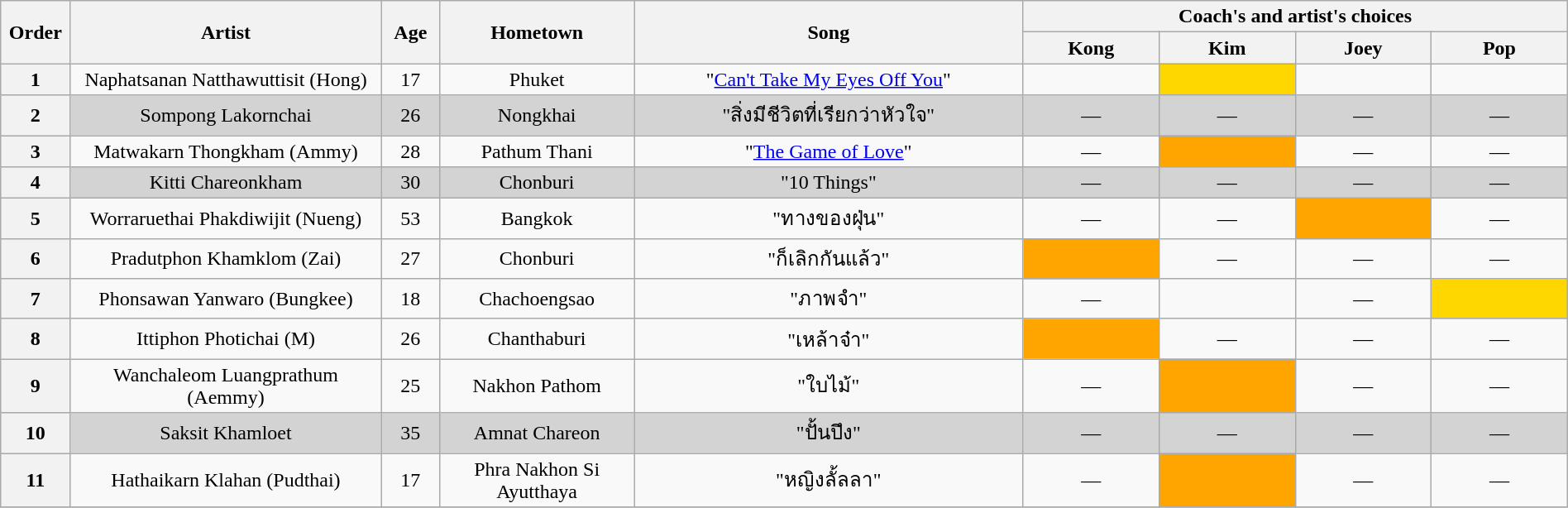<table class="wikitable" style="text-align:center; width:100%;">
<tr>
<th scope="col" rowspan="2" style="width:02%;">Order</th>
<th scope="col" rowspan="2" style="width:16%;">Artist</th>
<th scope="col" rowspan="2" style="width:03%;">Age</th>
<th scope="col" rowspan="2" style="width:10%;">Hometown</th>
<th scope="col" rowspan="2" style="width:20%;">Song</th>
<th scope="col" colspan="4" width="30%">Coach's and artist's choices</th>
</tr>
<tr>
<th style="width:07%;">Kong</th>
<th style="width:07%;">Kim</th>
<th style="width:07%;">Joey</th>
<th style="width:07%;">Pop</th>
</tr>
<tr>
<th>1</th>
<td>Naphatsanan Natthawuttisit (Hong)</td>
<td>17</td>
<td>Phuket</td>
<td>"<a href='#'>Can't Take My Eyes Off You</a>"</td>
<td></td>
<td style="background:gold;"></td>
<td></td>
<td></td>
</tr>
<tr bgcolor=lightgrey>
<th>2</th>
<td>Sompong Lakornchai</td>
<td>26</td>
<td>Nongkhai</td>
<td>"สิ่งมีชีวิตที่เรียกว่าหัวใจ"</td>
<td>—</td>
<td>—</td>
<td>—</td>
<td>—</td>
</tr>
<tr>
<th>3</th>
<td>Matwakarn Thongkham (Ammy)</td>
<td>28</td>
<td>Pathum Thani</td>
<td>"<a href='#'>The Game of Love</a>"</td>
<td>—</td>
<td style="background:orange;"></td>
<td>—</td>
<td>—</td>
</tr>
<tr bgcolor=lightgrey>
<th>4</th>
<td>Kitti Chareonkham</td>
<td>30</td>
<td>Chonburi</td>
<td>"10 Things"</td>
<td>—</td>
<td>—</td>
<td>—</td>
<td>—</td>
</tr>
<tr>
<th>5</th>
<td>Worraruethai Phakdiwijit (Nueng)</td>
<td>53</td>
<td>Bangkok</td>
<td>"ทางของฝุ่น"</td>
<td>—</td>
<td>—</td>
<td style="background:orange;"></td>
<td>—</td>
</tr>
<tr>
<th>6</th>
<td>Pradutphon Khamklom (Zai)</td>
<td>27</td>
<td>Chonburi</td>
<td>"ก็เลิกกันแล้ว"</td>
<td style="background:orange;"></td>
<td>—</td>
<td>—</td>
<td>—</td>
</tr>
<tr>
<th>7</th>
<td>Phonsawan Yanwaro (Bungkee)</td>
<td>18</td>
<td>Chachoengsao</td>
<td>"ภาพจำ"</td>
<td>—</td>
<td></td>
<td>—</td>
<td style="background:gold;"></td>
</tr>
<tr>
<th>8</th>
<td>Ittiphon Photichai (M)</td>
<td>26</td>
<td>Chanthaburi</td>
<td>"เหล้าจ๋า"</td>
<td style="background:orange;"></td>
<td>—</td>
<td>—</td>
<td>—</td>
</tr>
<tr>
<th>9</th>
<td>Wanchaleom Luangprathum (Aemmy)</td>
<td>25</td>
<td>Nakhon Pathom</td>
<td>"ใบไม้"</td>
<td>—</td>
<td style="background:orange;"></td>
<td>—</td>
<td>—</td>
</tr>
<tr bgcolor=lightgrey>
<th>10</th>
<td>Saksit Khamloet</td>
<td>35</td>
<td>Amnat Chareon</td>
<td>"ปั้นปึง"</td>
<td>—</td>
<td>—</td>
<td>—</td>
<td>—</td>
</tr>
<tr>
<th>11</th>
<td>Hathaikarn Klahan (Pudthai)</td>
<td>17</td>
<td>Phra Nakhon Si Ayutthaya</td>
<td>"หญิงลั้ลลา"</td>
<td>—</td>
<td style="background:orange;"></td>
<td>—</td>
<td>—</td>
</tr>
<tr>
</tr>
</table>
